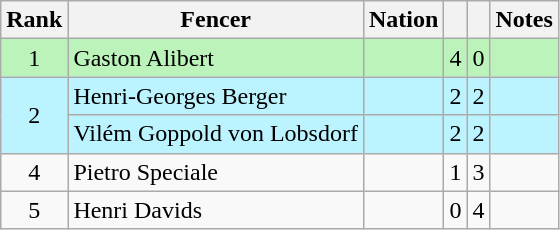<table class="wikitable sortable" style="text-align:center">
<tr>
<th>Rank</th>
<th>Fencer</th>
<th>Nation</th>
<th></th>
<th></th>
<th>Notes</th>
</tr>
<tr bgcolor=bbf3bb>
<td>1</td>
<td align=left>Gaston Alibert</td>
<td align=left></td>
<td>4</td>
<td>0</td>
<td></td>
</tr>
<tr bgcolor=bbf3ff>
<td rowspan=2>2</td>
<td align=left>Henri-Georges Berger</td>
<td align=left></td>
<td>2</td>
<td>2</td>
<td></td>
</tr>
<tr bgcolor=bbf3ff>
<td align=left>Vilém Goppold von Lobsdorf</td>
<td align=left></td>
<td>2</td>
<td>2</td>
<td></td>
</tr>
<tr>
<td>4</td>
<td align=left>Pietro Speciale</td>
<td align=left></td>
<td>1</td>
<td>3</td>
<td></td>
</tr>
<tr>
<td>5</td>
<td align=left>Henri Davids</td>
<td align=left></td>
<td>0</td>
<td>4</td>
<td></td>
</tr>
</table>
